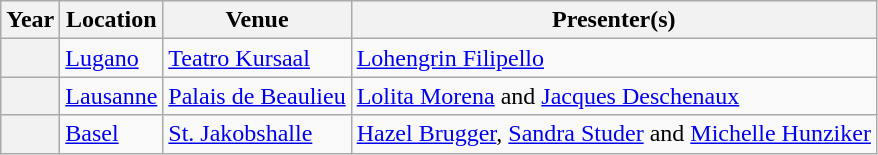<table class="wikitable plainrowheaders">
<tr>
<th>Year</th>
<th>Location</th>
<th>Venue</th>
<th>Presenter(s)</th>
</tr>
<tr>
<th scope="row"></th>
<td><a href='#'>Lugano</a></td>
<td><a href='#'>Teatro Kursaal</a></td>
<td><a href='#'>Lohengrin Filipello</a></td>
</tr>
<tr>
<th scope="row"></th>
<td><a href='#'>Lausanne</a></td>
<td><a href='#'>Palais de Beaulieu</a></td>
<td><a href='#'>Lolita Morena</a> and <a href='#'>Jacques Deschenaux</a></td>
</tr>
<tr>
<th scope="row"></th>
<td><a href='#'>Basel</a></td>
<td><a href='#'>St. Jakobshalle</a></td>
<td><a href='#'>Hazel Brugger</a>, <a href='#'>Sandra Studer</a>  and <a href='#'>Michelle Hunziker</a> </td>
</tr>
</table>
